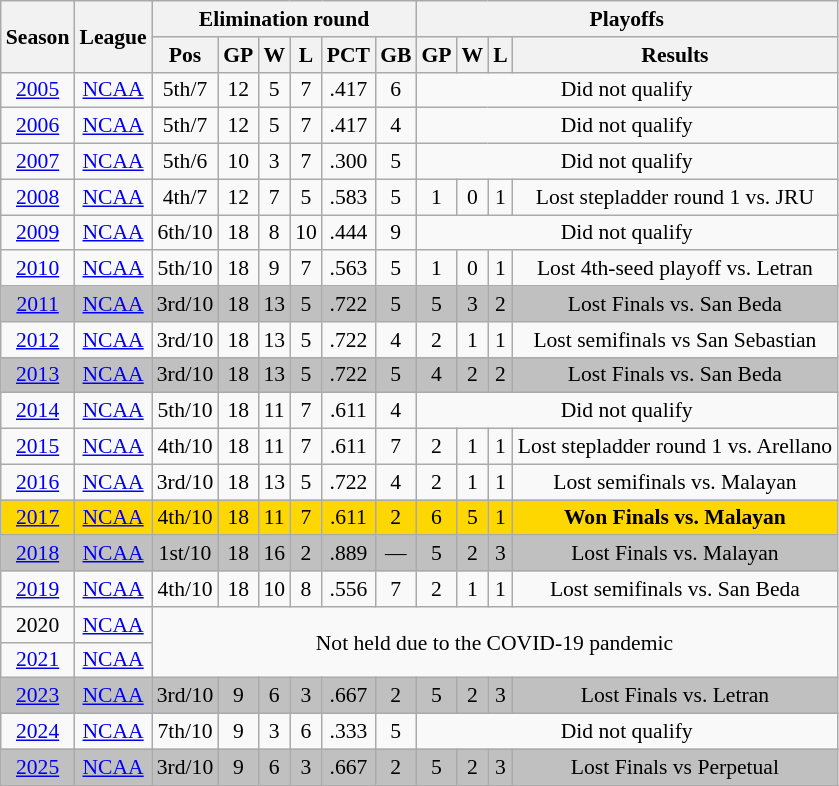<table class="wikitable" style="text-align:center; font-size:90%">
<tr>
<th rowspan="2">Season</th>
<th rowspan="2">League</th>
<th colspan="6">Elimination round</th>
<th colspan="4">Playoffs</th>
</tr>
<tr>
<th>Pos</th>
<th>GP</th>
<th>W</th>
<th>L</th>
<th>PCT</th>
<th>GB</th>
<th>GP</th>
<th>W</th>
<th>L</th>
<th>Results</th>
</tr>
<tr>
<td><a href='#'>2005</a></td>
<td><a href='#'>NCAA</a></td>
<td>5th/7</td>
<td>12</td>
<td>5</td>
<td>7</td>
<td>.417</td>
<td>6</td>
<td colspan="4">Did not qualify</td>
</tr>
<tr>
<td><a href='#'>2006</a></td>
<td><a href='#'>NCAA</a></td>
<td>5th/7</td>
<td>12</td>
<td>5</td>
<td>7</td>
<td>.417</td>
<td>4</td>
<td colspan="4">Did not qualify</td>
</tr>
<tr>
<td><a href='#'>2007</a></td>
<td><a href='#'>NCAA</a></td>
<td>5th/6</td>
<td>10</td>
<td>3</td>
<td>7</td>
<td>.300</td>
<td>5</td>
<td colspan="4">Did not qualify</td>
</tr>
<tr>
<td><a href='#'>2008</a></td>
<td><a href='#'>NCAA</a></td>
<td>4th/7</td>
<td>12</td>
<td>7</td>
<td>5</td>
<td>.583</td>
<td>5</td>
<td>1</td>
<td>0</td>
<td>1</td>
<td>Lost stepladder round 1 vs. JRU</td>
</tr>
<tr>
<td><a href='#'>2009</a></td>
<td><a href='#'>NCAA</a></td>
<td>6th/10</td>
<td>18</td>
<td>8</td>
<td>10</td>
<td>.444</td>
<td>9</td>
<td colspan="4">Did not qualify</td>
</tr>
<tr>
<td><a href='#'>2010</a></td>
<td><a href='#'>NCAA</a></td>
<td>5th/10</td>
<td>18</td>
<td>9</td>
<td>7</td>
<td>.563</td>
<td>5</td>
<td>1</td>
<td>0</td>
<td>1</td>
<td>Lost 4th-seed playoff vs. Letran</td>
</tr>
<tr bgcolor=silver>
<td><a href='#'>2011</a></td>
<td><a href='#'>NCAA</a></td>
<td>3rd/10</td>
<td>18</td>
<td>13</td>
<td>5</td>
<td>.722</td>
<td>5</td>
<td>5</td>
<td>3</td>
<td>2</td>
<td>Lost Finals vs. San Beda</td>
</tr>
<tr>
<td><a href='#'>2012</a></td>
<td><a href='#'>NCAA</a></td>
<td>3rd/10</td>
<td>18</td>
<td>13</td>
<td>5</td>
<td>.722</td>
<td>4</td>
<td>2</td>
<td>1</td>
<td>1</td>
<td>Lost semifinals vs San Sebastian</td>
</tr>
<tr bgcolor=silver>
<td><a href='#'>2013</a></td>
<td><a href='#'>NCAA</a></td>
<td>3rd/10</td>
<td>18</td>
<td>13</td>
<td>5</td>
<td>.722</td>
<td>5</td>
<td>4</td>
<td>2</td>
<td>2</td>
<td>Lost Finals vs. San Beda</td>
</tr>
<tr>
<td><a href='#'>2014</a></td>
<td><a href='#'>NCAA</a></td>
<td>5th/10</td>
<td>18</td>
<td>11</td>
<td>7</td>
<td>.611</td>
<td>4</td>
<td colspan="4">Did not qualify</td>
</tr>
<tr>
<td><a href='#'>2015</a></td>
<td><a href='#'>NCAA</a></td>
<td>4th/10</td>
<td>18</td>
<td>11</td>
<td>7</td>
<td>.611</td>
<td>7</td>
<td>2</td>
<td>1</td>
<td>1</td>
<td>Lost stepladder round 1 vs. Arellano</td>
</tr>
<tr>
<td><a href='#'>2016</a></td>
<td><a href='#'>NCAA</a></td>
<td>3rd/10</td>
<td>18</td>
<td>13</td>
<td>5</td>
<td>.722</td>
<td>4</td>
<td>2</td>
<td>1</td>
<td>1</td>
<td>Lost semifinals vs. Malayan</td>
</tr>
<tr bgcolor=gold>
<td><a href='#'>2017</a></td>
<td><a href='#'>NCAA</a></td>
<td>4th/10</td>
<td>18</td>
<td>11</td>
<td>7</td>
<td>.611</td>
<td>2</td>
<td>6</td>
<td>5</td>
<td>1</td>
<td><strong>Won Finals vs. Malayan</strong></td>
</tr>
<tr bgcolor=silver>
<td><a href='#'>2018</a></td>
<td><a href='#'>NCAA</a></td>
<td>1st/10</td>
<td>18</td>
<td>16</td>
<td>2</td>
<td>.889</td>
<td>—</td>
<td>5</td>
<td>2</td>
<td>3</td>
<td>Lost Finals vs. Malayan</td>
</tr>
<tr>
<td><a href='#'>2019</a></td>
<td><a href='#'>NCAA</a></td>
<td>4th/10</td>
<td>18</td>
<td>10</td>
<td>8</td>
<td>.556</td>
<td>7</td>
<td>2</td>
<td>1</td>
<td>1</td>
<td>Lost semifinals vs. San Beda</td>
</tr>
<tr>
<td>2020</td>
<td><a href='#'>NCAA</a></td>
<td colspan="10" rowspan="2">Not held due to the COVID-19 pandemic</td>
</tr>
<tr>
<td><a href='#'>2021</a></td>
<td><a href='#'>NCAA</a></td>
</tr>
<tr bgcolor=silver>
<td><a href='#'>2023</a></td>
<td><a href='#'>NCAA</a></td>
<td>3rd/10</td>
<td>9</td>
<td>6</td>
<td>3</td>
<td>.667</td>
<td>2</td>
<td>5</td>
<td>2</td>
<td>3</td>
<td>Lost Finals vs. Letran</td>
</tr>
<tr>
<td><a href='#'>2024</a></td>
<td><a href='#'>NCAA</a></td>
<td>7th/10</td>
<td>9</td>
<td>3</td>
<td>6</td>
<td>.333</td>
<td>5</td>
<td colspan="4">Did not qualify</td>
</tr>
<tr bgcolor=silver>
<td><a href='#'>2025</a></td>
<td><a href='#'>NCAA</a></td>
<td>3rd/10</td>
<td>9</td>
<td>6</td>
<td>3</td>
<td>.667</td>
<td>2</td>
<td>5</td>
<td>2</td>
<td>3</td>
<td>Lost Finals vs Perpetual</td>
</tr>
</table>
